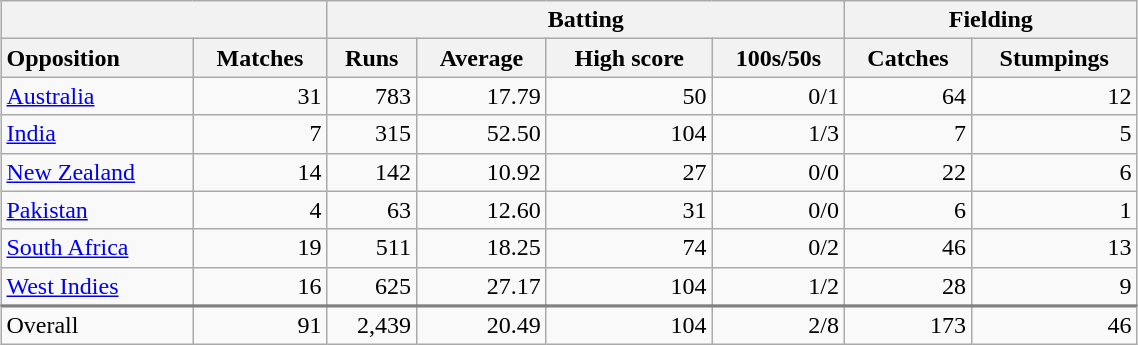<table width="60%" class="wikitable" style="margin:1em auto 1em auto; text-align:right;">
<tr>
<th colspan="2"></th>
<th colspan="4">Batting</th>
<th colspan="2">Fielding</th>
</tr>
<tr>
<th style="text-align:left;">Opposition</th>
<th>Matches</th>
<th>Runs</th>
<th>Average</th>
<th>High score</th>
<th>100s/50s</th>
<th>Catches</th>
<th>Stumpings</th>
</tr>
<tr>
<td style="text-align:left;"><a href='#'>Australia</a></td>
<td>31</td>
<td>783</td>
<td>17.79</td>
<td>50</td>
<td>0/1</td>
<td>64</td>
<td>12</td>
</tr>
<tr>
<td style="text-align:left;"><a href='#'>India</a></td>
<td>7</td>
<td>315</td>
<td>52.50</td>
<td>104</td>
<td>1/3</td>
<td>7</td>
<td>5</td>
</tr>
<tr>
<td style="text-align:left;"><a href='#'>New Zealand</a></td>
<td>14</td>
<td>142</td>
<td>10.92</td>
<td>27</td>
<td>0/0</td>
<td>22</td>
<td>6</td>
</tr>
<tr>
<td style="text-align:left;"><a href='#'>Pakistan</a></td>
<td>4</td>
<td>63</td>
<td>12.60</td>
<td>31</td>
<td>0/0</td>
<td>6</td>
<td>1</td>
</tr>
<tr>
<td style="text-align:left;"><a href='#'>South Africa</a></td>
<td>19</td>
<td>511</td>
<td>18.25</td>
<td>74</td>
<td>0/2</td>
<td>46</td>
<td>13</td>
</tr>
<tr>
<td style="text-align:left;"><a href='#'>West Indies</a></td>
<td>16</td>
<td>625</td>
<td>27.17</td>
<td>104</td>
<td>1/2</td>
<td>28</td>
<td>9</td>
</tr>
<tr>
</tr>
<tr style="border-top:2px solid grey;">
<td style="text-align:left;">Overall</td>
<td>91</td>
<td>2,439</td>
<td>20.49</td>
<td>104</td>
<td>2/8</td>
<td>173</td>
<td>46</td>
</tr>
</table>
